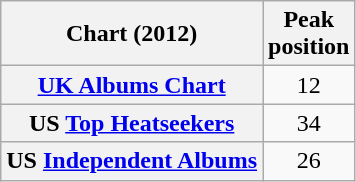<table class="wikitable sortable plainrowheaders">
<tr>
<th>Chart (2012)</th>
<th>Peak<br>position</th>
</tr>
<tr>
<th scope="row"><a href='#'>UK Albums Chart</a></th>
<td style="text-align:center;">12</td>
</tr>
<tr>
<th scope="row">US <a href='#'>Top Heatseekers</a></th>
<td style="text-align:center;">34</td>
</tr>
<tr>
<th scope="row">US <a href='#'>Independent Albums</a></th>
<td style="text-align:center;">26</td>
</tr>
</table>
